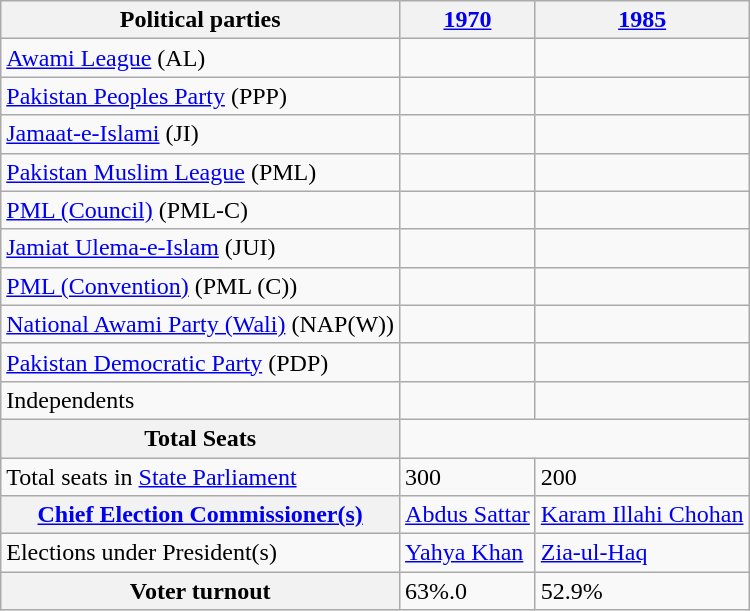<table class="wikitable sortable">
<tr>
<th>Political parties</th>
<th><a href='#'>1970</a></th>
<th><a href='#'>1985</a></th>
</tr>
<tr>
<td><a href='#'>Awami League</a> (AL)</td>
<td></td>
<td></td>
</tr>
<tr>
<td><a href='#'>Pakistan Peoples Party</a> (PPP)</td>
<td></td>
<td></td>
</tr>
<tr>
<td><a href='#'>Jamaat-e-Islami</a> (JI)</td>
<td></td>
<td></td>
</tr>
<tr>
<td><a href='#'>Pakistan Muslim League</a> (PML)</td>
<td></td>
<td></td>
</tr>
<tr>
<td><a href='#'>PML (Council)</a> (PML-C)</td>
<td></td>
<td></td>
</tr>
<tr>
<td><a href='#'>Jamiat Ulema-e-Islam</a> (JUI)</td>
<td></td>
<td></td>
</tr>
<tr>
<td><a href='#'>PML (Convention)</a> (PML (C))</td>
<td></td>
</tr>
<tr>
<td><a href='#'>National Awami Party (Wali)</a> (NAP(W))</td>
<td></td>
<td></td>
</tr>
<tr>
<td><a href='#'>Pakistan Democratic Party</a> (PDP)</td>
<td></td>
<td></td>
</tr>
<tr>
<td>Independents</td>
<td></td>
<td></td>
</tr>
<tr>
<th>Total Seats</th>
</tr>
<tr>
<td>Total seats in <a href='#'>State Parliament</a></td>
<td>300</td>
<td>200</td>
</tr>
<tr>
<th><a href='#'>Chief Election Commissioner(s)</a></th>
<td><a href='#'>Abdus Sattar</a></td>
<td><a href='#'>Karam Illahi Chohan</a></td>
</tr>
<tr>
<td>Elections under President(s)</td>
<td><a href='#'>Yahya Khan</a></td>
<td><a href='#'>Zia-ul-Haq</a></td>
</tr>
<tr>
<th>Voter turnout</th>
<td>63%.0</td>
<td>52.9%</td>
</tr>
</table>
